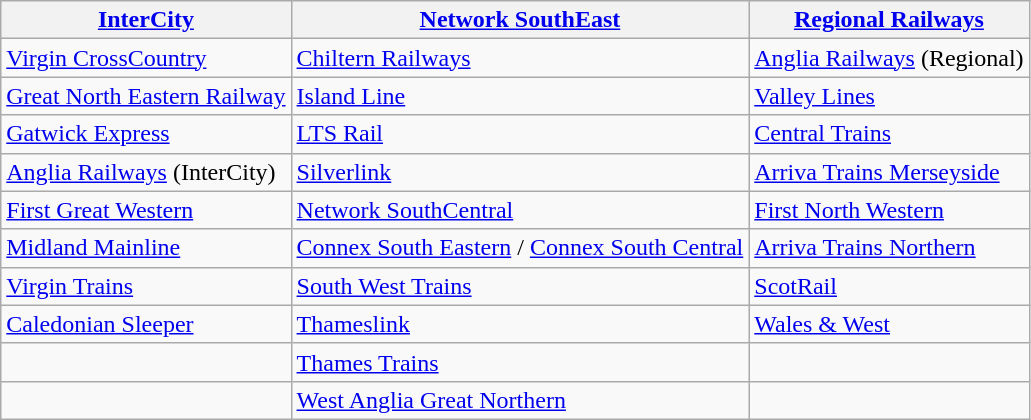<table class="wikitable">
<tr>
<th><a href='#'>InterCity</a></th>
<th><a href='#'>Network SouthEast</a></th>
<th><a href='#'>Regional Railways</a></th>
</tr>
<tr>
<td><a href='#'>Virgin CrossCountry</a></td>
<td><a href='#'>Chiltern Railways</a></td>
<td><a href='#'>Anglia Railways</a> (Regional)</td>
</tr>
<tr>
<td><a href='#'>Great North Eastern Railway</a></td>
<td><a href='#'>Island Line</a></td>
<td><a href='#'>Valley Lines</a></td>
</tr>
<tr>
<td><a href='#'>Gatwick Express</a></td>
<td><a href='#'>LTS Rail</a></td>
<td><a href='#'>Central Trains</a></td>
</tr>
<tr>
<td><a href='#'>Anglia Railways</a> (InterCity)</td>
<td><a href='#'>Silverlink</a></td>
<td><a href='#'>Arriva Trains Merseyside</a></td>
</tr>
<tr>
<td><a href='#'>First Great Western</a></td>
<td><a href='#'>Network SouthCentral</a></td>
<td><a href='#'>First North Western</a></td>
</tr>
<tr>
<td><a href='#'>Midland Mainline</a></td>
<td><a href='#'>Connex South Eastern</a> / <a href='#'>Connex South Central</a></td>
<td><a href='#'>Arriva Trains Northern</a></td>
</tr>
<tr>
<td><a href='#'>Virgin Trains</a></td>
<td><a href='#'>South West Trains</a></td>
<td><a href='#'>ScotRail</a></td>
</tr>
<tr>
<td><a href='#'>Caledonian Sleeper</a></td>
<td><a href='#'>Thameslink</a></td>
<td><a href='#'>Wales & West</a></td>
</tr>
<tr>
<td></td>
<td><a href='#'>Thames Trains</a></td>
<td></td>
</tr>
<tr>
<td></td>
<td><a href='#'>West Anglia Great Northern</a></td>
<td></td>
</tr>
</table>
